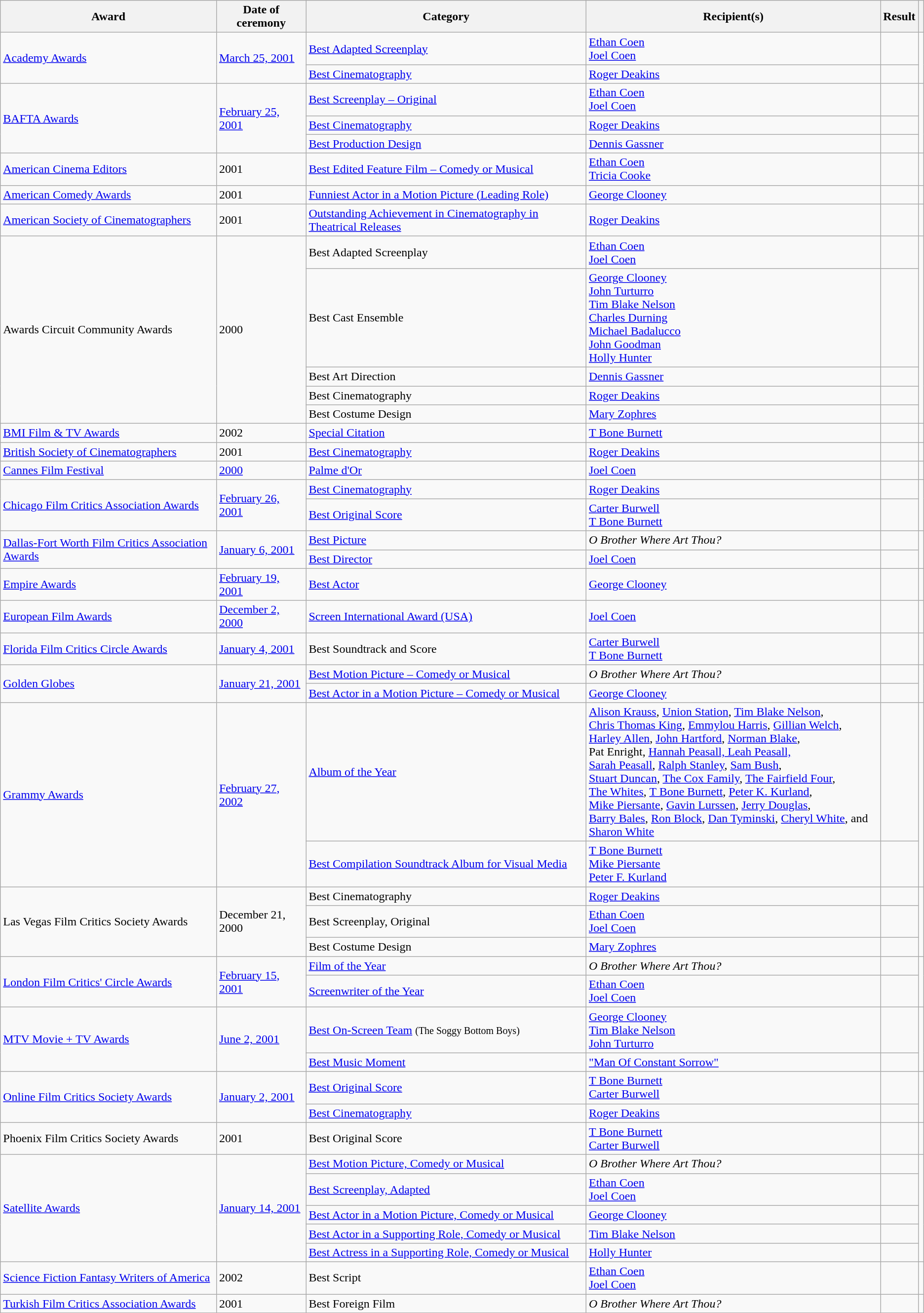<table class="wikitable">
<tr>
<th>Award</th>
<th>Date of ceremony</th>
<th>Category</th>
<th>Recipient(s)</th>
<th>Result</th>
<th></th>
</tr>
<tr>
<td rowspan="2"><a href='#'>Academy Awards</a></td>
<td rowspan="2"><a href='#'>March 25, 2001</a></td>
<td><a href='#'>Best Adapted Screenplay</a></td>
<td><a href='#'>Ethan Coen<br>Joel Coen</a></td>
<td></td>
<td rowspan="2"></td>
</tr>
<tr>
<td><a href='#'>Best Cinematography</a></td>
<td><a href='#'>Roger Deakins</a></td>
<td></td>
</tr>
<tr>
<td rowspan="3"><a href='#'>BAFTA Awards</a></td>
<td rowspan="3"><a href='#'>February 25, 2001</a></td>
<td><a href='#'>Best Screenplay – Original</a></td>
<td><a href='#'>Ethan Coen<br>Joel Coen</a></td>
<td></td>
<td rowspan="3"></td>
</tr>
<tr>
<td><a href='#'>Best Cinematography</a></td>
<td><a href='#'>Roger Deakins</a></td>
<td></td>
</tr>
<tr>
<td><a href='#'>Best Production Design</a></td>
<td><a href='#'>Dennis Gassner</a></td>
<td></td>
</tr>
<tr>
<td><a href='#'>American Cinema Editors</a></td>
<td>2001</td>
<td><a href='#'>Best Edited Feature Film – Comedy or Musical</a></td>
<td><a href='#'>Ethan Coen</a><br><a href='#'>Tricia Cooke</a></td>
<td></td>
<td></td>
</tr>
<tr>
<td><a href='#'>American Comedy Awards</a></td>
<td>2001</td>
<td><a href='#'>Funniest Actor in a Motion Picture (Leading Role)</a></td>
<td><a href='#'>George Clooney</a></td>
<td></td>
<td></td>
</tr>
<tr>
<td><a href='#'>American Society of Cinematographers</a></td>
<td>2001</td>
<td><a href='#'>Outstanding Achievement in Cinematography in Theatrical Releases</a></td>
<td><a href='#'>Roger Deakins</a></td>
<td></td>
<td></td>
</tr>
<tr>
<td rowspan="5">Awards Circuit Community Awards</td>
<td rowspan="5">2000</td>
<td>Best Adapted Screenplay</td>
<td><a href='#'>Ethan Coen<br>Joel Coen</a></td>
<td></td>
<td rowspan="5"></td>
</tr>
<tr>
<td>Best Cast Ensemble</td>
<td><a href='#'>George Clooney</a><br><a href='#'>John Turturro</a><br><a href='#'>Tim Blake Nelson</a><br><a href='#'>Charles Durning</a><br><a href='#'>Michael Badalucco</a><br><a href='#'>John Goodman</a><br><a href='#'>Holly Hunter</a></td>
<td></td>
</tr>
<tr>
<td>Best Art Direction</td>
<td><a href='#'>Dennis Gassner</a></td>
<td></td>
</tr>
<tr>
<td>Best Cinematography</td>
<td><a href='#'>Roger Deakins</a></td>
<td></td>
</tr>
<tr>
<td>Best Costume Design</td>
<td><a href='#'>Mary Zophres</a></td>
<td></td>
</tr>
<tr>
<td><a href='#'>BMI Film & TV Awards</a></td>
<td>2002</td>
<td><a href='#'>Special Citation</a></td>
<td><a href='#'>T Bone Burnett</a></td>
<td></td>
<td></td>
</tr>
<tr>
<td><a href='#'>British Society of Cinematographers</a></td>
<td>2001</td>
<td><a href='#'>Best Cinematography</a></td>
<td><a href='#'>Roger Deakins</a></td>
<td></td>
<td></td>
</tr>
<tr>
<td><a href='#'>Cannes Film Festival</a></td>
<td><a href='#'>2000</a></td>
<td><a href='#'>Palme d'Or</a></td>
<td><a href='#'>Joel Coen</a></td>
<td></td>
<td></td>
</tr>
<tr>
<td rowspan="2"><a href='#'>Chicago Film Critics Association Awards</a></td>
<td rowspan="2"><a href='#'>February 26, 2001</a></td>
<td><a href='#'>Best Cinematography</a></td>
<td><a href='#'>Roger Deakins</a></td>
<td></td>
<td rowspan="2"></td>
</tr>
<tr>
<td><a href='#'>Best Original Score</a></td>
<td><a href='#'>Carter Burwell</a><br><a href='#'>T Bone Burnett</a></td>
<td></td>
</tr>
<tr>
<td rowspan="2"><a href='#'>Dallas-Fort Worth Film Critics Association Awards</a></td>
<td rowspan="2"><a href='#'>January 6, 2001</a></td>
<td><a href='#'>Best Picture</a></td>
<td><em>O Brother Where Art Thou?</em></td>
<td></td>
<td rowspan="2"></td>
</tr>
<tr>
<td><a href='#'>Best Director</a></td>
<td><a href='#'>Joel Coen</a></td>
<td></td>
</tr>
<tr>
<td><a href='#'>Empire Awards</a></td>
<td><a href='#'>February 19, 2001</a></td>
<td><a href='#'>Best Actor</a></td>
<td><a href='#'>George Clooney</a></td>
<td></td>
<td></td>
</tr>
<tr>
<td><a href='#'>European Film Awards</a></td>
<td><a href='#'>December 2, 2000</a></td>
<td><a href='#'>Screen International Award (USA)</a></td>
<td><a href='#'>Joel Coen</a></td>
<td></td>
<td></td>
</tr>
<tr>
<td><a href='#'>Florida Film Critics Circle Awards</a></td>
<td><a href='#'>January 4, 2001</a></td>
<td>Best Soundtrack and Score</td>
<td><a href='#'>Carter Burwell</a><br><a href='#'>T Bone Burnett</a></td>
<td></td>
<td></td>
</tr>
<tr>
<td rowspan="2"><a href='#'>Golden Globes</a></td>
<td rowspan="2"><a href='#'>January 21, 2001</a></td>
<td><a href='#'>Best Motion Picture – Comedy or Musical</a></td>
<td><em>O Brother Where Art Thou?</em></td>
<td></td>
<td rowspan="2"></td>
</tr>
<tr>
<td><a href='#'>Best Actor in a Motion Picture – Comedy or Musical</a></td>
<td><a href='#'>George Clooney</a></td>
<td></td>
</tr>
<tr>
<td rowspan="2"><a href='#'>Grammy Awards</a></td>
<td rowspan="2"><a href='#'>February 27, 2002</a></td>
<td><a href='#'>Album of the Year</a></td>
<td><a href='#'>Alison Krauss</a>, <a href='#'>Union Station</a>, <a href='#'>Tim Blake Nelson</a>, <br> <a href='#'>Chris Thomas King</a>, <a href='#'>Emmylou Harris</a>, <a href='#'>Gillian Welch</a>, <br> <a href='#'>Harley Allen</a>, <a href='#'>John Hartford</a>, <a href='#'>Norman Blake</a>, <br> Pat Enright, <a href='#'>Hannah Peasall, Leah Peasall, <br> Sarah Peasall</a>, <a href='#'>Ralph Stanley</a>, <a href='#'>Sam Bush</a>, <br> <a href='#'>Stuart Duncan</a>, <a href='#'>The Cox Family</a>, <a href='#'>The Fairfield Four</a>, <br> <a href='#'>The Whites</a>, <a href='#'>T Bone Burnett</a>, <a href='#'>Peter K. Kurland</a>, <br> <a href='#'>Mike Piersante</a>, <a href='#'>Gavin Lurssen</a>, <a href='#'>Jerry Douglas</a>, <br> <a href='#'>Barry Bales</a>, <a href='#'>Ron Block</a>, <a href='#'>Dan Tyminski</a>, <a href='#'>Cheryl White</a>, and <a href='#'>Sharon White</a></td>
<td></td>
<td rowspan="2"></td>
</tr>
<tr>
<td><a href='#'>Best Compilation Soundtrack Album for Visual Media</a></td>
<td><a href='#'>T Bone Burnett</a><br><a href='#'>Mike Piersante</a><br><a href='#'>Peter F. Kurland</a></td>
<td></td>
</tr>
<tr>
<td rowspan="3">Las Vegas Film Critics Society Awards</td>
<td rowspan="3">December 21, 2000</td>
<td>Best Cinematography</td>
<td><a href='#'>Roger Deakins</a></td>
<td></td>
<td rowspan="3"></td>
</tr>
<tr>
<td>Best Screenplay, Original</td>
<td><a href='#'>Ethan Coen<br>Joel Coen</a></td>
<td></td>
</tr>
<tr>
<td>Best Costume Design</td>
<td><a href='#'>Mary Zophres</a></td>
<td></td>
</tr>
<tr>
<td rowspan="2"><a href='#'>London Film Critics' Circle Awards</a></td>
<td rowspan="2"><a href='#'>February 15, 2001</a></td>
<td><a href='#'>Film of the Year</a></td>
<td><em>O Brother Where Art Thou?</em></td>
<td></td>
<td rowspan="2"></td>
</tr>
<tr>
<td><a href='#'>Screenwriter of the Year</a></td>
<td><a href='#'>Ethan Coen<br>Joel Coen</a></td>
<td></td>
</tr>
<tr>
<td rowspan="2"><a href='#'>MTV Movie + TV Awards</a></td>
<td rowspan="2"><a href='#'>June 2, 2001</a></td>
<td><a href='#'>Best On-Screen Team</a> <small>(The Soggy Bottom Boys)</small></td>
<td><a href='#'>George Clooney</a><br><a href='#'>Tim Blake Nelson</a><br><a href='#'>John Turturro</a></td>
<td></td>
<td rowspan="2"></td>
</tr>
<tr>
<td><a href='#'>Best Music Moment</a></td>
<td><a href='#'>"Man Of Constant Sorrow"</a></td>
<td></td>
</tr>
<tr>
<td rowspan="2"><a href='#'>Online Film Critics Society Awards</a></td>
<td rowspan="2"><a href='#'>January 2, 2001</a></td>
<td><a href='#'>Best Original Score</a></td>
<td><a href='#'>T Bone Burnett</a><br><a href='#'>Carter Burwell</a></td>
<td></td>
<td rowspan="2"></td>
</tr>
<tr>
<td><a href='#'>Best Cinematography</a></td>
<td><a href='#'>Roger Deakins</a></td>
<td></td>
</tr>
<tr>
<td>Phoenix Film Critics Society Awards</td>
<td>2001</td>
<td>Best Original Score</td>
<td><a href='#'>T Bone Burnett</a><br><a href='#'>Carter Burwell</a></td>
<td></td>
<td></td>
</tr>
<tr>
<td rowspan="5"><a href='#'>Satellite Awards</a></td>
<td rowspan="5"><a href='#'>January 14, 2001</a></td>
<td><a href='#'>Best Motion Picture, Comedy or Musical</a></td>
<td><em>O Brother Where Art Thou?</em></td>
<td></td>
<td rowspan="5"></td>
</tr>
<tr>
<td><a href='#'>Best Screenplay, Adapted</a></td>
<td><a href='#'>Ethan Coen<br>Joel Coen</a></td>
<td></td>
</tr>
<tr>
<td><a href='#'>Best Actor in a Motion Picture, Comedy or Musical</a></td>
<td><a href='#'>George Clooney</a></td>
<td></td>
</tr>
<tr>
<td><a href='#'>Best Actor in a Supporting Role, Comedy or Musical</a></td>
<td><a href='#'>Tim Blake Nelson</a></td>
<td></td>
</tr>
<tr>
<td><a href='#'>Best Actress in a Supporting Role, Comedy or Musical</a></td>
<td><a href='#'>Holly Hunter</a></td>
<td></td>
</tr>
<tr>
<td><a href='#'>Science Fiction Fantasy Writers of America</a></td>
<td>2002</td>
<td>Best Script</td>
<td><a href='#'>Ethan Coen<br>Joel Coen</a></td>
<td></td>
<td></td>
</tr>
<tr>
<td><a href='#'>Turkish Film Critics Association Awards</a></td>
<td>2001</td>
<td>Best Foreign Film</td>
<td><em>O Brother Where Art Thou?</em></td>
<td></td>
<td></td>
</tr>
</table>
